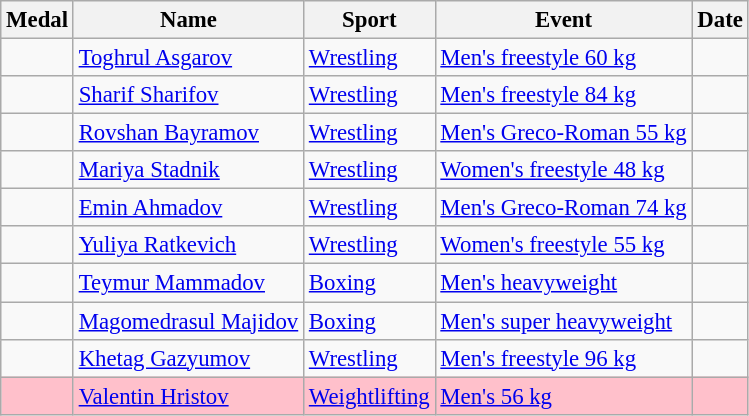<table class="wikitable sortable" style="font-size: 95%">
<tr>
<th>Medal</th>
<th>Name</th>
<th>Sport</th>
<th>Event</th>
<th>Date</th>
</tr>
<tr>
<td></td>
<td><a href='#'>Toghrul Asgarov</a></td>
<td><a href='#'>Wrestling</a></td>
<td><a href='#'>Men's freestyle 60 kg</a></td>
<td></td>
</tr>
<tr>
<td></td>
<td><a href='#'>Sharif Sharifov</a></td>
<td><a href='#'>Wrestling</a></td>
<td><a href='#'>Men's freestyle 84 kg</a></td>
<td></td>
</tr>
<tr>
<td></td>
<td><a href='#'>Rovshan Bayramov</a></td>
<td><a href='#'>Wrestling</a></td>
<td><a href='#'>Men's Greco-Roman 55 kg</a></td>
<td></td>
</tr>
<tr>
<td></td>
<td><a href='#'>Mariya Stadnik</a></td>
<td><a href='#'>Wrestling</a></td>
<td><a href='#'>Women's freestyle 48 kg</a></td>
<td></td>
</tr>
<tr>
<td></td>
<td><a href='#'>Emin Ahmadov</a></td>
<td><a href='#'>Wrestling</a></td>
<td><a href='#'>Men's Greco-Roman 74 kg</a></td>
<td></td>
</tr>
<tr>
<td></td>
<td><a href='#'>Yuliya Ratkevich</a></td>
<td><a href='#'>Wrestling</a></td>
<td><a href='#'>Women's freestyle 55 kg</a></td>
<td></td>
</tr>
<tr>
<td></td>
<td><a href='#'>Teymur Mammadov</a></td>
<td><a href='#'>Boxing</a></td>
<td><a href='#'>Men's heavyweight</a></td>
<td></td>
</tr>
<tr>
<td></td>
<td><a href='#'>Magomedrasul Majidov</a></td>
<td><a href='#'>Boxing</a></td>
<td><a href='#'>Men's super heavyweight</a></td>
<td></td>
</tr>
<tr>
<td></td>
<td><a href='#'>Khetag Gazyumov</a></td>
<td><a href='#'>Wrestling</a></td>
<td><a href='#'>Men's freestyle 96 kg</a></td>
<td></td>
</tr>
<tr bgcolor=pink>
<td></td>
<td><a href='#'>Valentin Hristov</a></td>
<td><a href='#'>Weightlifting</a></td>
<td><a href='#'>Men's 56 kg</a></td>
<td></td>
</tr>
</table>
